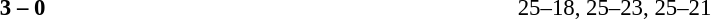<table width=100% cellspacing=1>
<tr>
<th width=20%></th>
<th width=12%></th>
<th width=20%></th>
<th width=33%></th>
<td></td>
</tr>
<tr style=font-size:95%>
<td align=right><strong></strong></td>
<td align=center><strong>3 – 0</strong></td>
<td></td>
<td>25–18, 25–23, 25–21</td>
</tr>
</table>
